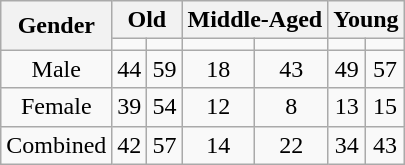<table class="wikitable" style="text-align: center;">
<tr>
<th rowspan=2>Gender</th>
<th colspan=2>Old</th>
<th colspan=2>Middle-Aged</th>
<th colspan=2>Young</th>
</tr>
<tr>
<td></td>
<td></td>
<td></td>
<td></td>
<td></td>
<td></td>
</tr>
<tr>
<td>Male</td>
<td>44</td>
<td>59</td>
<td>18</td>
<td>43</td>
<td>49</td>
<td>57</td>
</tr>
<tr>
<td>Female</td>
<td>39</td>
<td>54</td>
<td>12</td>
<td>8</td>
<td>13</td>
<td>15</td>
</tr>
<tr>
<td>Combined</td>
<td>42</td>
<td>57</td>
<td>14</td>
<td>22</td>
<td>34</td>
<td>43</td>
</tr>
</table>
